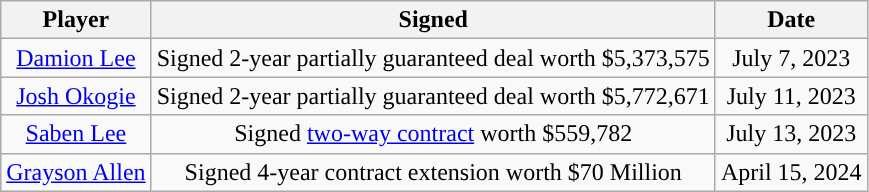<table class="wikitable sortable sortable">
<tr>
<th>Player</th>
<th>Signed</th>
<th>Date</th>
</tr>
<tr style="text-align: center">
<td><a href='#'>Damion Lee</a></td>
<td>Signed 2-year partially guaranteed deal worth $5,373,575</td>
<td>July 7, 2023</td>
</tr>
<tr style="text-align: center">
<td><a href='#'>Josh Okogie</a></td>
<td>Signed 2-year partially guaranteed deal worth $5,772,671</td>
<td>July 11, 2023</td>
</tr>
<tr style="text-align: center">
<td><a href='#'>Saben Lee</a></td>
<td>Signed <a href='#'>two-way contract</a> worth $559,782</td>
<td>July 13, 2023</td>
</tr>
<tr style="text-align: center">
<td><a href='#'>Grayson Allen</a></td>
<td>Signed 4-year contract extension worth $70 Million</td>
<td>April 15, 2024</td>
</tr>
</table>
